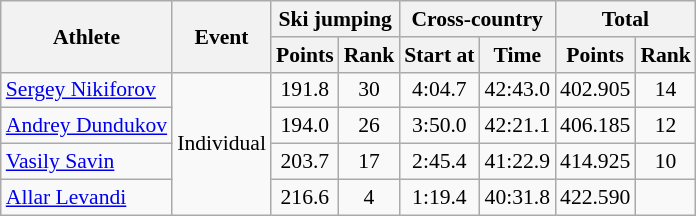<table class="wikitable" style="font-size:90%">
<tr>
<th rowspan="2">Athlete</th>
<th rowspan="2">Event</th>
<th colspan="2">Ski jumping</th>
<th colspan="2">Cross-country</th>
<th colspan="2">Total</th>
</tr>
<tr>
<th>Points</th>
<th>Rank</th>
<th>Start at</th>
<th>Time</th>
<th>Points</th>
<th>Rank</th>
</tr>
<tr>
<td><a href='#'>Sergey Nikiforov</a></td>
<td rowspan="4">Individual</td>
<td align="center">191.8</td>
<td align="center">30</td>
<td align="center">4:04.7</td>
<td align="center">42:43.0</td>
<td align="center">402.905</td>
<td align="center">14</td>
</tr>
<tr>
<td><a href='#'>Andrey Dundukov</a></td>
<td align="center">194.0</td>
<td align="center">26</td>
<td align="center">3:50.0</td>
<td align="center">42:21.1</td>
<td align="center">406.185</td>
<td align="center">12</td>
</tr>
<tr>
<td><a href='#'>Vasily Savin</a></td>
<td align="center">203.7</td>
<td align="center">17</td>
<td align="center">2:45.4</td>
<td align="center">41:22.9</td>
<td align="center">414.925</td>
<td align="center">10</td>
</tr>
<tr>
<td><a href='#'>Allar Levandi</a></td>
<td align="center">216.6</td>
<td align="center">4</td>
<td align="center">1:19.4</td>
<td align="center">40:31.8</td>
<td align="center">422.590</td>
<td align="center"></td>
</tr>
</table>
